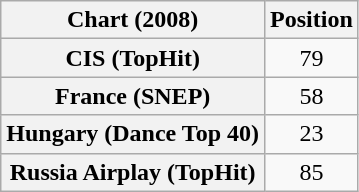<table class="wikitable sortable plainrowheaders" style="text-align:center">
<tr>
<th scope="col">Chart (2008)</th>
<th scope="col">Position</th>
</tr>
<tr>
<th scope="row">CIS (TopHit)</th>
<td align="center">79</td>
</tr>
<tr>
<th scope="row">France (SNEP)</th>
<td style="text-align:center;">58</td>
</tr>
<tr>
<th scope="row">Hungary (Dance Top 40)</th>
<td style="text-align:center;">23</td>
</tr>
<tr>
<th scope="row">Russia Airplay (TopHit)</th>
<td>85</td>
</tr>
</table>
